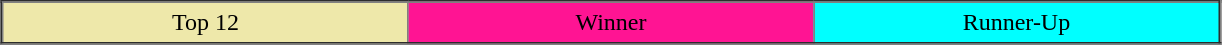<table border="2" cellpadding="4" border="1px solid gray" style="margin:1em auto; background:gray; border-collapse:collapse; text-align:center">
<tr>
</tr>
<tr>
<td style="background:palegoldenrod; width:10%;">Top 12</td>
<td style="background:deeppink; width:10%;">Winner</td>
<td style="background:Cyan; width:10%;">Runner-Up</td>
</tr>
</table>
